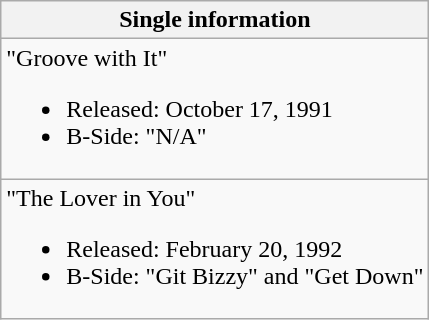<table class="wikitable">
<tr>
<th>Single information</th>
</tr>
<tr>
<td>"Groove with It"<br><ul><li>Released: October 17, 1991</li><li>B-Side: "N/A"</li></ul></td>
</tr>
<tr>
<td>"The Lover in You"<br><ul><li>Released: February 20, 1992</li><li>B-Side: "Git Bizzy" and "Get Down"</li></ul></td>
</tr>
</table>
